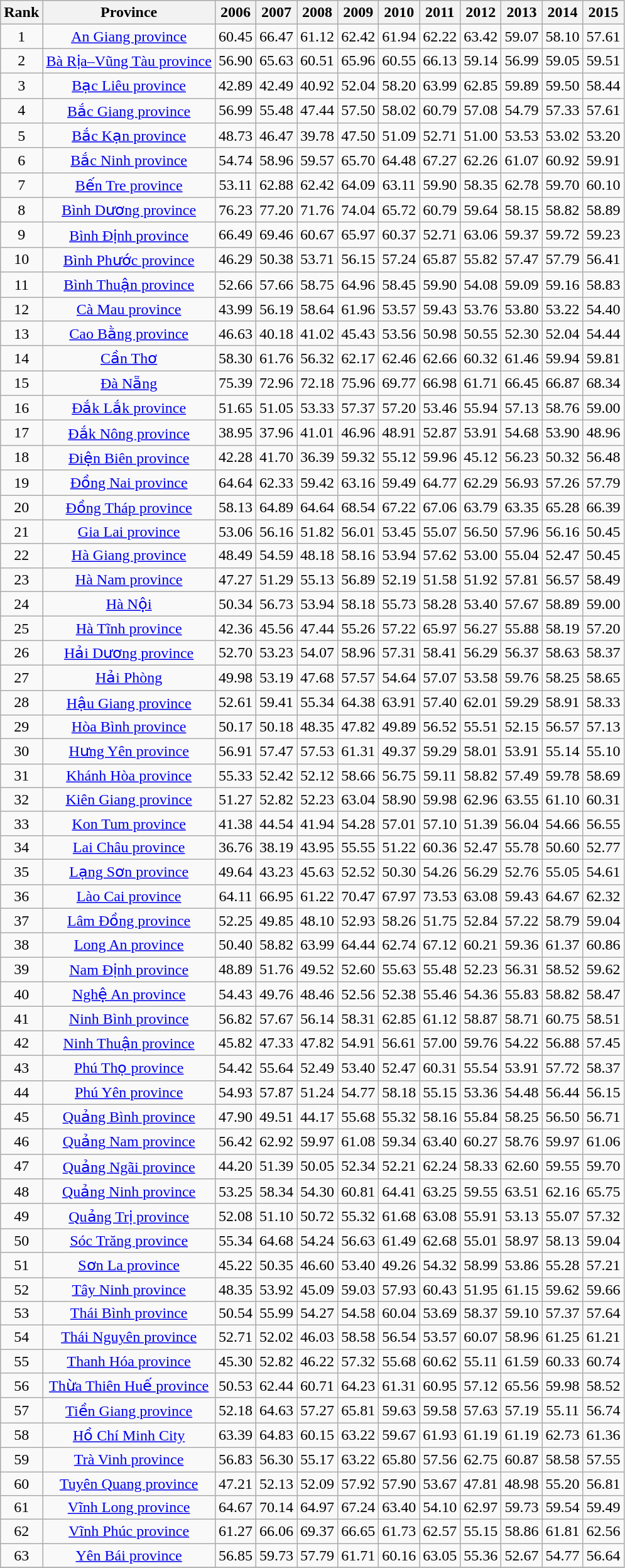<table class="wikitable sortable">
<tr align=center bgcolor=#EFEFEF>
<th>Rank</th>
<th>Province</th>
<th>2006</th>
<th>2007</th>
<th>2008</th>
<th>2009</th>
<th>2010</th>
<th>2011</th>
<th>2012</th>
<th>2013</th>
<th>2014</th>
<th>2015</th>
</tr>
<tr align=center>
<td>1</td>
<td><a href='#'>An Giang province</a></td>
<td>60.45</td>
<td>66.47</td>
<td>61.12</td>
<td>62.42</td>
<td>61.94</td>
<td>62.22</td>
<td>63.42</td>
<td>59.07</td>
<td>58.10</td>
<td>57.61</td>
</tr>
<tr align=center>
<td>2</td>
<td><a href='#'>Bà Rịa–Vũng Tàu province</a></td>
<td>56.90</td>
<td>65.63</td>
<td>60.51</td>
<td>65.96</td>
<td>60.55</td>
<td>66.13</td>
<td>59.14</td>
<td>56.99</td>
<td>59.05</td>
<td>59.51</td>
</tr>
<tr align=center>
<td>3</td>
<td><a href='#'>Bạc Liêu province</a></td>
<td>42.89</td>
<td>42.49</td>
<td>40.92</td>
<td>52.04</td>
<td>58.20</td>
<td>63.99</td>
<td>62.85</td>
<td>59.89</td>
<td>59.50</td>
<td>58.44</td>
</tr>
<tr align=center>
<td>4</td>
<td><a href='#'>Bắc Giang province</a></td>
<td>56.99</td>
<td>55.48</td>
<td>47.44</td>
<td>57.50</td>
<td>58.02</td>
<td>60.79</td>
<td>57.08</td>
<td>54.79</td>
<td>57.33</td>
<td>57.61</td>
</tr>
<tr align=center>
<td>5</td>
<td><a href='#'>Bắc Kạn province</a></td>
<td>48.73</td>
<td>46.47</td>
<td>39.78</td>
<td>47.50</td>
<td>51.09</td>
<td>52.71</td>
<td>51.00</td>
<td>53.53</td>
<td>53.02</td>
<td>53.20</td>
</tr>
<tr align=center>
<td>6</td>
<td><a href='#'>Bắc Ninh province</a></td>
<td>54.74</td>
<td>58.96</td>
<td>59.57</td>
<td>65.70</td>
<td>64.48</td>
<td>67.27</td>
<td>62.26</td>
<td>61.07</td>
<td>60.92</td>
<td>59.91</td>
</tr>
<tr align=center>
<td>7</td>
<td><a href='#'>Bến Tre province</a></td>
<td>53.11</td>
<td>62.88</td>
<td>62.42</td>
<td>64.09</td>
<td>63.11</td>
<td>59.90</td>
<td>58.35</td>
<td>62.78</td>
<td>59.70</td>
<td>60.10</td>
</tr>
<tr align=center>
<td>8</td>
<td><a href='#'>Bình Dương province</a></td>
<td>76.23</td>
<td>77.20</td>
<td>71.76</td>
<td>74.04</td>
<td>65.72</td>
<td>60.79</td>
<td>59.64</td>
<td>58.15</td>
<td>58.82</td>
<td>58.89</td>
</tr>
<tr align=center>
<td>9</td>
<td><a href='#'>Bình Định province</a></td>
<td>66.49</td>
<td>69.46</td>
<td>60.67</td>
<td>65.97</td>
<td>60.37</td>
<td>52.71</td>
<td>63.06</td>
<td>59.37</td>
<td>59.72</td>
<td>59.23</td>
</tr>
<tr align=center>
<td>10</td>
<td><a href='#'>Bình Phước province</a></td>
<td>46.29</td>
<td>50.38</td>
<td>53.71</td>
<td>56.15</td>
<td>57.24</td>
<td>65.87</td>
<td>55.82</td>
<td>57.47</td>
<td>57.79</td>
<td>56.41</td>
</tr>
<tr align=center>
<td>11</td>
<td><a href='#'>Bình Thuận province</a></td>
<td>52.66</td>
<td>57.66</td>
<td>58.75</td>
<td>64.96</td>
<td>58.45</td>
<td>59.90</td>
<td>54.08</td>
<td>59.09</td>
<td>59.16</td>
<td>58.83</td>
</tr>
<tr align=center>
<td>12</td>
<td><a href='#'>Cà Mau province</a></td>
<td>43.99</td>
<td>56.19</td>
<td>58.64</td>
<td>61.96</td>
<td>53.57</td>
<td>59.43</td>
<td>53.76</td>
<td>53.80</td>
<td>53.22</td>
<td>54.40</td>
</tr>
<tr align=center>
<td>13</td>
<td><a href='#'>Cao Bằng province</a></td>
<td>46.63</td>
<td>40.18</td>
<td>41.02</td>
<td>45.43</td>
<td>53.56</td>
<td>50.98</td>
<td>50.55</td>
<td>52.30</td>
<td>52.04</td>
<td>54.44</td>
</tr>
<tr align=center>
<td>14</td>
<td><a href='#'>Cần Thơ</a></td>
<td>58.30</td>
<td>61.76</td>
<td>56.32</td>
<td>62.17</td>
<td>62.46</td>
<td>62.66</td>
<td>60.32</td>
<td>61.46</td>
<td>59.94</td>
<td>59.81</td>
</tr>
<tr align=center>
<td>15</td>
<td><a href='#'>Đà Nẵng</a></td>
<td>75.39</td>
<td>72.96</td>
<td>72.18</td>
<td>75.96</td>
<td>69.77</td>
<td>66.98</td>
<td>61.71</td>
<td>66.45</td>
<td>66.87</td>
<td>68.34</td>
</tr>
<tr align=center>
<td>16</td>
<td><a href='#'>Đắk Lắk province</a></td>
<td>51.65</td>
<td>51.05</td>
<td>53.33</td>
<td>57.37</td>
<td>57.20</td>
<td>53.46</td>
<td>55.94</td>
<td>57.13</td>
<td>58.76</td>
<td>59.00</td>
</tr>
<tr align=center>
<td>17</td>
<td><a href='#'>Đắk Nông province</a></td>
<td>38.95</td>
<td>37.96</td>
<td>41.01</td>
<td>46.96</td>
<td>48.91</td>
<td>52.87</td>
<td>53.91</td>
<td>54.68</td>
<td>53.90</td>
<td>48.96</td>
</tr>
<tr align=center>
<td>18</td>
<td><a href='#'>Điện Biên province</a></td>
<td>42.28</td>
<td>41.70</td>
<td>36.39</td>
<td>59.32</td>
<td>55.12</td>
<td>59.96</td>
<td>45.12</td>
<td>56.23</td>
<td>50.32</td>
<td>56.48</td>
</tr>
<tr align=center>
<td>19</td>
<td><a href='#'>Đồng Nai province</a></td>
<td>64.64</td>
<td>62.33</td>
<td>59.42</td>
<td>63.16</td>
<td>59.49</td>
<td>64.77</td>
<td>62.29</td>
<td>56.93</td>
<td>57.26</td>
<td>57.79</td>
</tr>
<tr align=center>
<td>20</td>
<td><a href='#'>Đồng Tháp province</a></td>
<td>58.13</td>
<td>64.89</td>
<td>64.64</td>
<td>68.54</td>
<td>67.22</td>
<td>67.06</td>
<td>63.79</td>
<td>63.35</td>
<td>65.28</td>
<td>66.39</td>
</tr>
<tr align=center>
<td>21</td>
<td><a href='#'>Gia Lai province</a></td>
<td>53.06</td>
<td>56.16</td>
<td>51.82</td>
<td>56.01</td>
<td>53.45</td>
<td>55.07</td>
<td>56.50</td>
<td>57.96</td>
<td>56.16</td>
<td>50.45</td>
</tr>
<tr align=center>
<td>22</td>
<td><a href='#'>Hà Giang province</a></td>
<td>48.49</td>
<td>54.59</td>
<td>48.18</td>
<td>58.16</td>
<td>53.94</td>
<td>57.62</td>
<td>53.00</td>
<td>55.04</td>
<td>52.47</td>
<td>50.45</td>
</tr>
<tr align=center>
<td>23</td>
<td><a href='#'>Hà Nam province</a></td>
<td>47.27</td>
<td>51.29</td>
<td>55.13</td>
<td>56.89</td>
<td>52.19</td>
<td>51.58</td>
<td>51.92</td>
<td>57.81</td>
<td>56.57</td>
<td>58.49</td>
</tr>
<tr align=center>
<td>24</td>
<td><a href='#'>Hà Nội</a></td>
<td>50.34</td>
<td>56.73</td>
<td>53.94</td>
<td>58.18</td>
<td>55.73</td>
<td>58.28</td>
<td>53.40</td>
<td>57.67</td>
<td>58.89</td>
<td>59.00</td>
</tr>
<tr align=center>
<td>25</td>
<td><a href='#'>Hà Tĩnh province</a></td>
<td>42.36</td>
<td>45.56</td>
<td>47.44</td>
<td>55.26</td>
<td>57.22</td>
<td>65.97</td>
<td>56.27</td>
<td>55.88</td>
<td>58.19</td>
<td>57.20</td>
</tr>
<tr align=center>
<td>26</td>
<td><a href='#'>Hải Dương province</a></td>
<td>52.70</td>
<td>53.23</td>
<td>54.07</td>
<td>58.96</td>
<td>57.31</td>
<td>58.41</td>
<td>56.29</td>
<td>56.37</td>
<td>58.63</td>
<td>58.37</td>
</tr>
<tr align=center>
<td>27</td>
<td><a href='#'>Hải Phòng</a></td>
<td>49.98</td>
<td>53.19</td>
<td>47.68</td>
<td>57.57</td>
<td>54.64</td>
<td>57.07</td>
<td>53.58</td>
<td>59.76</td>
<td>58.25</td>
<td>58.65</td>
</tr>
<tr align=center>
<td>28</td>
<td><a href='#'>Hậu Giang province</a></td>
<td>52.61</td>
<td>59.41</td>
<td>55.34</td>
<td>64.38</td>
<td>63.91</td>
<td>57.40</td>
<td>62.01</td>
<td>59.29</td>
<td>58.91</td>
<td>58.33</td>
</tr>
<tr align=center>
<td>29</td>
<td><a href='#'>Hòa Bình province</a></td>
<td>50.17</td>
<td>50.18</td>
<td>48.35</td>
<td>47.82</td>
<td>49.89</td>
<td>56.52</td>
<td>55.51</td>
<td>52.15</td>
<td>56.57</td>
<td>57.13</td>
</tr>
<tr align=center>
<td>30</td>
<td><a href='#'>Hưng Yên province</a></td>
<td>56.91</td>
<td>57.47</td>
<td>57.53</td>
<td>61.31</td>
<td>49.37</td>
<td>59.29</td>
<td>58.01</td>
<td>53.91</td>
<td>55.14</td>
<td>55.10</td>
</tr>
<tr align=center>
<td>31</td>
<td><a href='#'>Khánh Hòa province</a></td>
<td>55.33</td>
<td>52.42</td>
<td>52.12</td>
<td>58.66</td>
<td>56.75</td>
<td>59.11</td>
<td>58.82</td>
<td>57.49</td>
<td>59.78</td>
<td>58.69</td>
</tr>
<tr align=center>
<td>32</td>
<td><a href='#'>Kiên Giang province</a></td>
<td>51.27</td>
<td>52.82</td>
<td>52.23</td>
<td>63.04</td>
<td>58.90</td>
<td>59.98</td>
<td>62.96</td>
<td>63.55</td>
<td>61.10</td>
<td>60.31</td>
</tr>
<tr align=center>
<td>33</td>
<td><a href='#'>Kon Tum province</a></td>
<td>41.38</td>
<td>44.54</td>
<td>41.94</td>
<td>54.28</td>
<td>57.01</td>
<td>57.10</td>
<td>51.39</td>
<td>56.04</td>
<td>54.66</td>
<td>56.55</td>
</tr>
<tr align=center>
<td>34</td>
<td><a href='#'>Lai Châu province</a></td>
<td>36.76</td>
<td>38.19</td>
<td>43.95</td>
<td>55.55</td>
<td>51.22</td>
<td>60.36</td>
<td>52.47</td>
<td>55.78</td>
<td>50.60</td>
<td>52.77</td>
</tr>
<tr align=center>
<td>35</td>
<td><a href='#'>Lạng Sơn province</a></td>
<td>49.64</td>
<td>43.23</td>
<td>45.63</td>
<td>52.52</td>
<td>50.30</td>
<td>54.26</td>
<td>56.29</td>
<td>52.76</td>
<td>55.05</td>
<td>54.61</td>
</tr>
<tr align=center>
<td>36</td>
<td><a href='#'>Lào Cai province</a></td>
<td>64.11</td>
<td>66.95</td>
<td>61.22</td>
<td>70.47</td>
<td>67.97</td>
<td>73.53</td>
<td>63.08</td>
<td>59.43</td>
<td>64.67</td>
<td>62.32</td>
</tr>
<tr align=center>
<td>37</td>
<td><a href='#'>Lâm Đồng province</a></td>
<td>52.25</td>
<td>49.85</td>
<td>48.10</td>
<td>52.93</td>
<td>58.26</td>
<td>51.75</td>
<td>52.84</td>
<td>57.22</td>
<td>58.79</td>
<td>59.04</td>
</tr>
<tr align=center>
<td>38</td>
<td><a href='#'>Long An province</a></td>
<td>50.40</td>
<td>58.82</td>
<td>63.99</td>
<td>64.44</td>
<td>62.74</td>
<td>67.12</td>
<td>60.21</td>
<td>59.36</td>
<td>61.37</td>
<td>60.86</td>
</tr>
<tr align=center>
<td>39</td>
<td><a href='#'>Nam Định province</a></td>
<td>48.89</td>
<td>51.76</td>
<td>49.52</td>
<td>52.60</td>
<td>55.63</td>
<td>55.48</td>
<td>52.23</td>
<td>56.31</td>
<td>58.52</td>
<td>59.62</td>
</tr>
<tr align=center>
<td>40</td>
<td><a href='#'>Nghệ An province</a></td>
<td>54.43</td>
<td>49.76</td>
<td>48.46</td>
<td>52.56</td>
<td>52.38</td>
<td>55.46</td>
<td>54.36</td>
<td>55.83</td>
<td>58.82</td>
<td>58.47</td>
</tr>
<tr align=center>
<td>41</td>
<td><a href='#'>Ninh Bình province</a></td>
<td>56.82</td>
<td>57.67</td>
<td>56.14</td>
<td>58.31</td>
<td>62.85</td>
<td>61.12</td>
<td>58.87</td>
<td>58.71</td>
<td>60.75</td>
<td>58.51</td>
</tr>
<tr align=center>
<td>42</td>
<td><a href='#'>Ninh Thuận province</a></td>
<td>45.82</td>
<td>47.33</td>
<td>47.82</td>
<td>54.91</td>
<td>56.61</td>
<td>57.00</td>
<td>59.76</td>
<td>54.22</td>
<td>56.88</td>
<td>57.45</td>
</tr>
<tr align=center>
<td>43</td>
<td><a href='#'>Phú Thọ province</a></td>
<td>54.42</td>
<td>55.64</td>
<td>52.49</td>
<td>53.40</td>
<td>52.47</td>
<td>60.31</td>
<td>55.54</td>
<td>53.91</td>
<td>57.72</td>
<td>58.37</td>
</tr>
<tr align=center>
<td>44</td>
<td><a href='#'>Phú Yên province</a></td>
<td>54.93</td>
<td>57.87</td>
<td>51.24</td>
<td>54.77</td>
<td>58.18</td>
<td>55.15</td>
<td>53.36</td>
<td>54.48</td>
<td>56.44</td>
<td>56.15</td>
</tr>
<tr align=center>
<td>45</td>
<td><a href='#'>Quảng Bình province</a></td>
<td>47.90</td>
<td>49.51</td>
<td>44.17</td>
<td>55.68</td>
<td>55.32</td>
<td>58.16</td>
<td>55.84</td>
<td>58.25</td>
<td>56.50</td>
<td>56.71</td>
</tr>
<tr align=center>
<td>46</td>
<td><a href='#'>Quảng Nam province</a></td>
<td>56.42</td>
<td>62.92</td>
<td>59.97</td>
<td>61.08</td>
<td>59.34</td>
<td>63.40</td>
<td>60.27</td>
<td>58.76</td>
<td>59.97</td>
<td>61.06</td>
</tr>
<tr align=center>
<td>47</td>
<td><a href='#'>Quảng Ngãi province</a></td>
<td>44.20</td>
<td>51.39</td>
<td>50.05</td>
<td>52.34</td>
<td>52.21</td>
<td>62.24</td>
<td>58.33</td>
<td>62.60</td>
<td>59.55</td>
<td>59.70</td>
</tr>
<tr align=center>
<td>48</td>
<td><a href='#'>Quảng Ninh province</a></td>
<td>53.25</td>
<td>58.34</td>
<td>54.30</td>
<td>60.81</td>
<td>64.41</td>
<td>63.25</td>
<td>59.55</td>
<td>63.51</td>
<td>62.16</td>
<td>65.75</td>
</tr>
<tr align=center>
<td>49</td>
<td><a href='#'>Quảng Trị province</a></td>
<td>52.08</td>
<td>51.10</td>
<td>50.72</td>
<td>55.32</td>
<td>61.68</td>
<td>63.08</td>
<td>55.91</td>
<td>53.13</td>
<td>55.07</td>
<td>57.32</td>
</tr>
<tr align=center>
<td>50</td>
<td><a href='#'>Sóc Trăng province</a></td>
<td>55.34</td>
<td>64.68</td>
<td>54.24</td>
<td>56.63</td>
<td>61.49</td>
<td>62.68</td>
<td>55.01</td>
<td>58.97</td>
<td>58.13</td>
<td>59.04</td>
</tr>
<tr align=center>
<td>51</td>
<td><a href='#'>Sơn La province</a></td>
<td>45.22</td>
<td>50.35</td>
<td>46.60</td>
<td>53.40</td>
<td>49.26</td>
<td>54.32</td>
<td>58.99</td>
<td>53.86</td>
<td>55.28</td>
<td>57.21</td>
</tr>
<tr align=center>
<td>52</td>
<td><a href='#'>Tây Ninh province</a></td>
<td>48.35</td>
<td>53.92</td>
<td>45.09</td>
<td>59.03</td>
<td>57.93</td>
<td>60.43</td>
<td>51.95</td>
<td>61.15</td>
<td>59.62</td>
<td>59.66</td>
</tr>
<tr align=center>
<td>53</td>
<td><a href='#'>Thái Bình province</a></td>
<td>50.54</td>
<td>55.99</td>
<td>54.27</td>
<td>54.58</td>
<td>60.04</td>
<td>53.69</td>
<td>58.37</td>
<td>59.10</td>
<td>57.37</td>
<td>57.64</td>
</tr>
<tr align=center>
<td>54</td>
<td><a href='#'>Thái Nguyên province</a></td>
<td>52.71</td>
<td>52.02</td>
<td>46.03</td>
<td>58.58</td>
<td>56.54</td>
<td>53.57</td>
<td>60.07</td>
<td>58.96</td>
<td>61.25</td>
<td>61.21</td>
</tr>
<tr align=center>
<td>55</td>
<td><a href='#'>Thanh Hóa province</a></td>
<td>45.30</td>
<td>52.82</td>
<td>46.22</td>
<td>57.32</td>
<td>55.68</td>
<td>60.62</td>
<td>55.11</td>
<td>61.59</td>
<td>60.33</td>
<td>60.74</td>
</tr>
<tr align=center>
<td>56</td>
<td><a href='#'>Thừa Thiên Huế province</a></td>
<td>50.53</td>
<td>62.44</td>
<td>60.71</td>
<td>64.23</td>
<td>61.31</td>
<td>60.95</td>
<td>57.12</td>
<td>65.56</td>
<td>59.98</td>
<td>58.52</td>
</tr>
<tr align=center>
<td>57</td>
<td><a href='#'>Tiền Giang province</a></td>
<td>52.18</td>
<td>64.63</td>
<td>57.27</td>
<td>65.81</td>
<td>59.63</td>
<td>59.58</td>
<td>57.63</td>
<td>57.19</td>
<td>55.11</td>
<td>56.74</td>
</tr>
<tr align=center>
<td>58</td>
<td><a href='#'>Hồ Chí Minh City</a></td>
<td>63.39</td>
<td>64.83</td>
<td>60.15</td>
<td>63.22</td>
<td>59.67</td>
<td>61.93</td>
<td>61.19</td>
<td>61.19</td>
<td>62.73</td>
<td>61.36</td>
</tr>
<tr align=center>
<td>59</td>
<td><a href='#'>Trà Vinh province</a></td>
<td>56.83</td>
<td>56.30</td>
<td>55.17</td>
<td>63.22</td>
<td>65.80</td>
<td>57.56</td>
<td>62.75</td>
<td>60.87</td>
<td>58.58</td>
<td>57.55</td>
</tr>
<tr align=center>
<td>60</td>
<td><a href='#'>Tuyên Quang province</a></td>
<td>47.21</td>
<td>52.13</td>
<td>52.09</td>
<td>57.92</td>
<td>57.90</td>
<td>53.67</td>
<td>47.81</td>
<td>48.98</td>
<td>55.20</td>
<td>56.81</td>
</tr>
<tr align=center>
<td>61</td>
<td><a href='#'>Vĩnh Long province</a></td>
<td>64.67</td>
<td>70.14</td>
<td>64.97</td>
<td>67.24</td>
<td>63.40</td>
<td>54.10</td>
<td>62.97</td>
<td>59.73</td>
<td>59.54</td>
<td>59.49</td>
</tr>
<tr align=center>
<td>62</td>
<td><a href='#'>Vĩnh Phúc province</a></td>
<td>61.27</td>
<td>66.06</td>
<td>69.37</td>
<td>66.65</td>
<td>61.73</td>
<td>62.57</td>
<td>55.15</td>
<td>58.86</td>
<td>61.81</td>
<td>62.56</td>
</tr>
<tr align=center>
<td>63</td>
<td><a href='#'>Yên Bái province</a></td>
<td>56.85</td>
<td>59.73</td>
<td>57.79</td>
<td>61.71</td>
<td>60.16</td>
<td>63.05</td>
<td>55.36</td>
<td>52.67</td>
<td>54.77</td>
<td>56.64</td>
</tr>
<tr align=center>
</tr>
</table>
